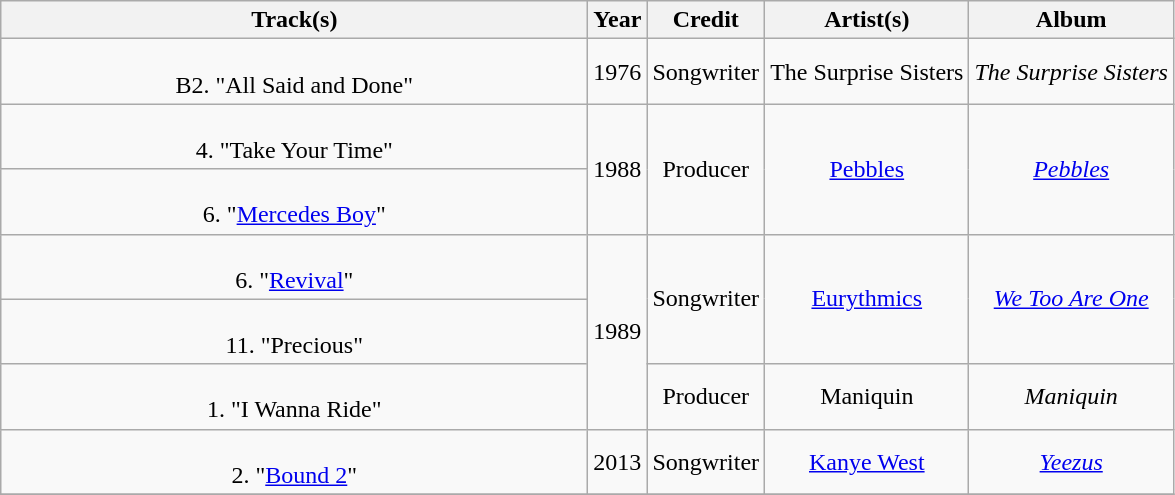<table class="wikitable plainrowheaders" style="text-align:center;">
<tr>
<th scope="col" style="width:24em;">Track(s)</th>
<th scope="col" style="width:1em;">Year</th>
<th scope="col">Credit</th>
<th scope="col">Artist(s)</th>
<th scope="col">Album</th>
</tr>
<tr>
<td><br>B2. "All Said and Done"</td>
<td>1976</td>
<td>Songwriter</td>
<td>The Surprise Sisters</td>
<td><em>The Surprise Sisters</em></td>
</tr>
<tr>
<td><br>4. "Take Your Time"</td>
<td rowspan="2">1988</td>
<td rowspan="2">Producer </td>
<td rowspan="2"><a href='#'>Pebbles</a></td>
<td rowspan="2"><em><a href='#'>Pebbles</a></em></td>
</tr>
<tr>
<td><br>6. "<a href='#'>Mercedes Boy</a>"</td>
</tr>
<tr>
<td><br>6. "<a href='#'>Revival</a>"</td>
<td rowspan="3">1989</td>
<td rowspan="2">Songwriter</td>
<td rowspan="2"><a href='#'>Eurythmics</a></td>
<td rowspan="2"><em><a href='#'>We Too Are One</a></em></td>
</tr>
<tr>
<td><br>11. "Precious"</td>
</tr>
<tr>
<td><br>1. "I Wanna Ride"</td>
<td>Producer</td>
<td>Maniquin</td>
<td><em>Maniquin</em></td>
</tr>
<tr>
<td><br>2. "<a href='#'>Bound 2</a>"</td>
<td>2013</td>
<td>Songwriter</td>
<td><a href='#'>Kanye West</a></td>
<td><em><a href='#'>Yeezus</a></em></td>
</tr>
<tr>
</tr>
</table>
